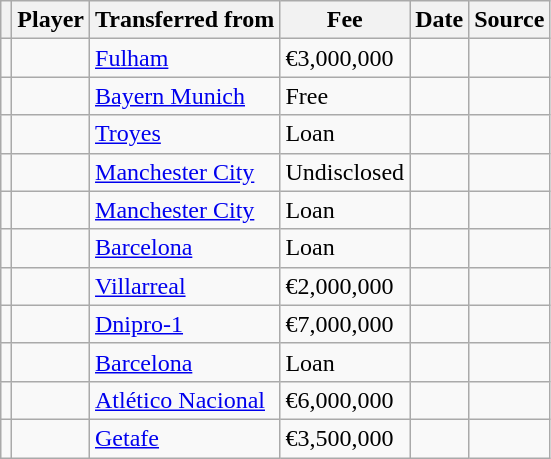<table class="wikitable plainrowheaders sortable">
<tr>
<th></th>
<th scope="col">Player</th>
<th>Transferred from</th>
<th style="width: 65px;">Fee</th>
<th scope="col">Date</th>
<th scope="col">Source</th>
</tr>
<tr>
<td align="center"></td>
<td></td>
<td> <a href='#'>Fulham</a></td>
<td>€3,000,000</td>
<td></td>
<td></td>
</tr>
<tr>
<td align="center"></td>
<td></td>
<td> <a href='#'>Bayern Munich</a></td>
<td>Free</td>
<td></td>
<td></td>
</tr>
<tr>
<td align="center"></td>
<td></td>
<td> <a href='#'>Troyes</a></td>
<td>Loan</td>
<td></td>
<td></td>
</tr>
<tr>
<td align="center"></td>
<td></td>
<td> <a href='#'>Manchester City</a></td>
<td>Undisclosed</td>
<td></td>
<td></td>
</tr>
<tr>
<td align="center"></td>
<td></td>
<td> <a href='#'>Manchester City</a></td>
<td>Loan</td>
<td></td>
<td></td>
</tr>
<tr>
<td align="center"></td>
<td></td>
<td> <a href='#'>Barcelona</a></td>
<td>Loan</td>
<td></td>
<td></td>
</tr>
<tr>
<td align="center"></td>
<td></td>
<td> <a href='#'>Villarreal</a></td>
<td>€2,000,000</td>
<td></td>
<td></td>
</tr>
<tr>
<td align="center"></td>
<td></td>
<td> <a href='#'>Dnipro-1</a></td>
<td>€7,000,000</td>
<td></td>
<td></td>
</tr>
<tr>
<td align="center"></td>
<td></td>
<td> <a href='#'>Barcelona</a></td>
<td>Loan</td>
<td></td>
<td></td>
</tr>
<tr>
<td align="center"></td>
<td></td>
<td> <a href='#'>Atlético Nacional</a></td>
<td>€6,000,000</td>
<td></td>
<td></td>
</tr>
<tr>
<td align="center"></td>
<td></td>
<td> <a href='#'>Getafe</a></td>
<td>€3,500,000</td>
<td></td>
<td></td>
</tr>
</table>
